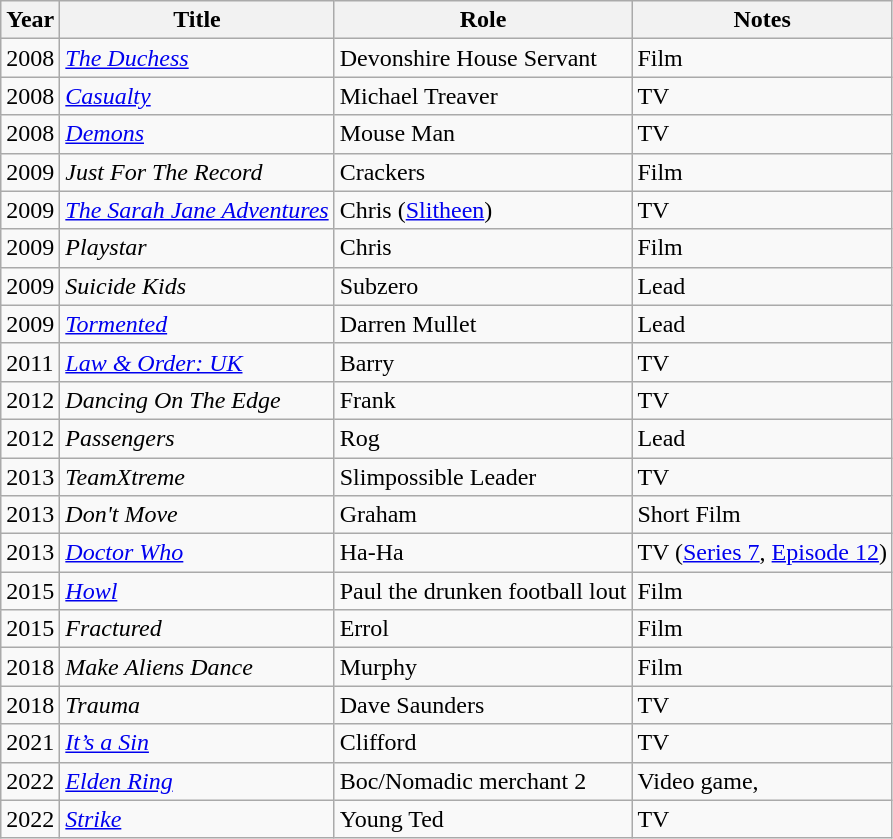<table class="wikitable sortable">
<tr>
<th>Year</th>
<th>Title</th>
<th>Role</th>
<th class="unsortable">Notes</th>
</tr>
<tr>
<td>2008</td>
<td><em><a href='#'>The Duchess</a></em></td>
<td>Devonshire House Servant</td>
<td>Film</td>
</tr>
<tr>
<td>2008</td>
<td><em><a href='#'>Casualty</a></em></td>
<td>Michael Treaver</td>
<td>TV</td>
</tr>
<tr>
<td>2008</td>
<td><em><a href='#'>Demons</a></em></td>
<td>Mouse Man</td>
<td>TV</td>
</tr>
<tr>
<td>2009</td>
<td><em>Just For The Record</em></td>
<td>Crackers</td>
<td>Film</td>
</tr>
<tr>
<td>2009</td>
<td><em><a href='#'>The Sarah Jane Adventures</a></em></td>
<td>Chris (<a href='#'>Slitheen</a>)</td>
<td>TV</td>
</tr>
<tr>
<td>2009</td>
<td><em>Playstar</em></td>
<td>Chris</td>
<td>Film</td>
</tr>
<tr>
<td>2009</td>
<td><em>Suicide Kids</em></td>
<td>Subzero</td>
<td>Lead</td>
</tr>
<tr>
<td>2009</td>
<td><em><a href='#'>Tormented</a></em></td>
<td>Darren Mullet</td>
<td>Lead</td>
</tr>
<tr>
<td>2011</td>
<td><em><a href='#'>Law & Order: UK</a></em></td>
<td>Barry</td>
<td>TV</td>
</tr>
<tr>
<td>2012</td>
<td><em>Dancing On The Edge</em></td>
<td>Frank</td>
<td>TV</td>
</tr>
<tr>
<td>2012</td>
<td><em>Passengers</em></td>
<td>Rog</td>
<td>Lead</td>
</tr>
<tr>
<td>2013</td>
<td><em>TeamXtreme</em></td>
<td>Slimpossible Leader</td>
<td>TV</td>
</tr>
<tr>
<td>2013</td>
<td><em>Don't Move</em></td>
<td>Graham</td>
<td>Short Film</td>
</tr>
<tr>
<td>2013</td>
<td><em><a href='#'>Doctor Who</a></em></td>
<td>Ha-Ha</td>
<td>TV (<a href='#'>Series 7</a>, <a href='#'>Episode 12</a>)</td>
</tr>
<tr>
<td>2015</td>
<td><em><a href='#'>Howl</a></em></td>
<td>Paul the drunken football lout</td>
<td>Film</td>
</tr>
<tr>
<td>2015</td>
<td><em>Fractured</em></td>
<td>Errol</td>
<td>Film</td>
</tr>
<tr>
<td>2018</td>
<td><em>Make Aliens Dance</em></td>
<td>Murphy</td>
<td>Film</td>
</tr>
<tr>
<td>2018</td>
<td><em>Trauma</em></td>
<td>Dave Saunders</td>
<td>TV</td>
</tr>
<tr>
<td>2021</td>
<td><em><a href='#'>It’s a Sin</a></em></td>
<td>Clifford</td>
<td>TV</td>
</tr>
<tr>
<td>2022</td>
<td><em><a href='#'>Elden Ring </a></em></td>
<td>Boc/Nomadic merchant 2</td>
<td>Video game,</td>
</tr>
<tr>
<td>2022</td>
<td><em><a href='#'>Strike</a></em></td>
<td>Young Ted</td>
<td>TV</td>
</tr>
</table>
